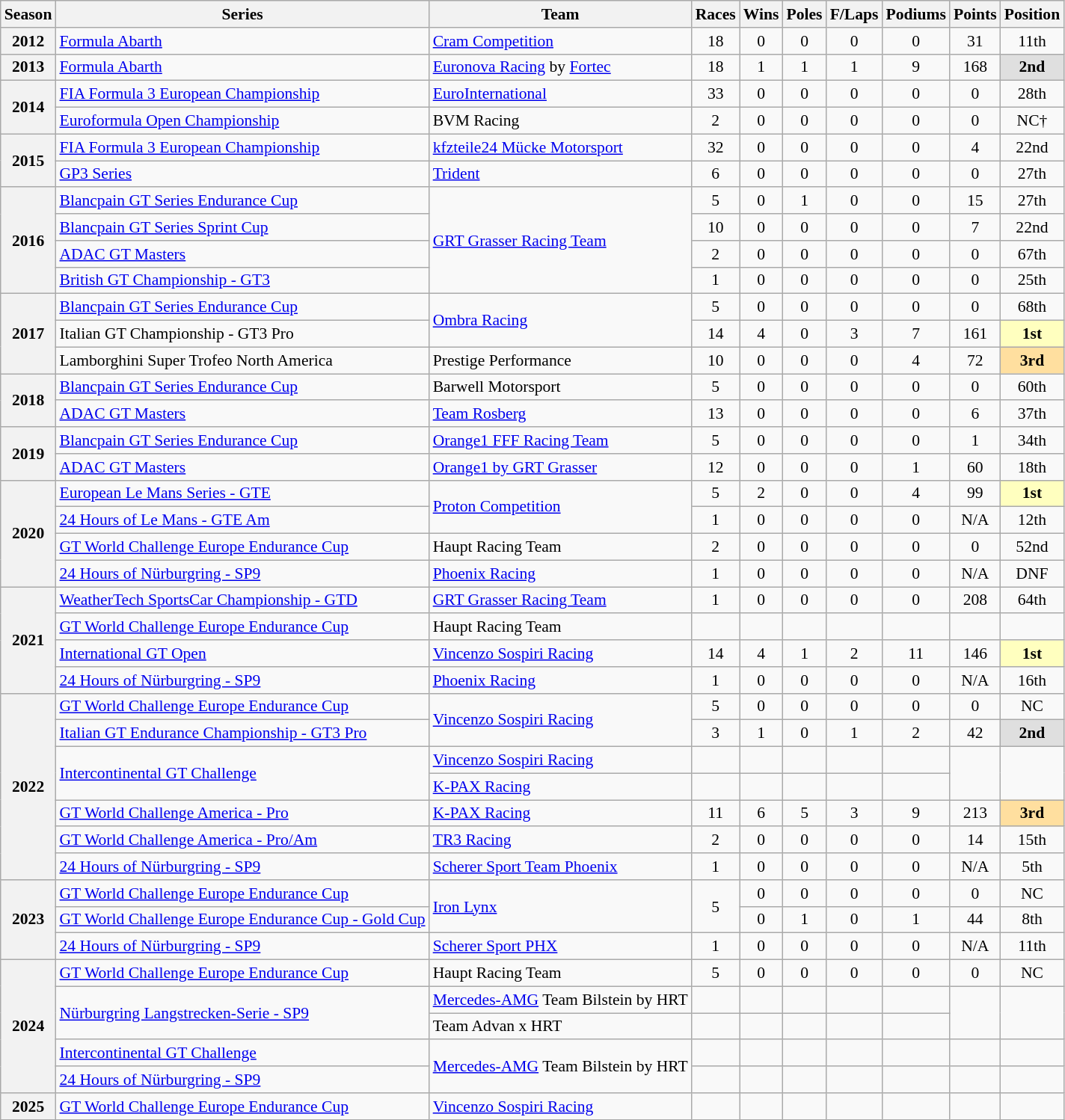<table class="wikitable" style="font-size: 90%; text-align:center">
<tr>
<th>Season</th>
<th>Series</th>
<th>Team</th>
<th>Races</th>
<th>Wins</th>
<th>Poles</th>
<th>F/Laps</th>
<th>Podiums</th>
<th>Points</th>
<th>Position</th>
</tr>
<tr>
<th>2012</th>
<td align=left><a href='#'>Formula Abarth</a></td>
<td align=left><a href='#'>Cram Competition</a></td>
<td>18</td>
<td>0</td>
<td>0</td>
<td>0</td>
<td>0</td>
<td>31</td>
<td>11th</td>
</tr>
<tr>
<th>2013</th>
<td align=left><a href='#'>Formula Abarth</a></td>
<td align=left><a href='#'>Euronova Racing</a> by <a href='#'>Fortec</a></td>
<td>18</td>
<td>1</td>
<td>1</td>
<td>1</td>
<td>9</td>
<td>168</td>
<td style="background:#dfdfdf;"><strong>2nd</strong></td>
</tr>
<tr>
<th rowspan=2>2014</th>
<td align=left><a href='#'>FIA Formula 3 European Championship</a></td>
<td align=left><a href='#'>EuroInternational</a></td>
<td>33</td>
<td>0</td>
<td>0</td>
<td>0</td>
<td>0</td>
<td>0</td>
<td>28th</td>
</tr>
<tr>
<td align=left><a href='#'>Euroformula Open Championship</a></td>
<td align=left>BVM Racing</td>
<td>2</td>
<td>0</td>
<td>0</td>
<td>0</td>
<td>0</td>
<td>0</td>
<td>NC†</td>
</tr>
<tr>
<th rowspan=2>2015</th>
<td align=left><a href='#'>FIA Formula 3 European Championship</a></td>
<td align=left><a href='#'>kfzteile24 Mücke Motorsport</a></td>
<td>32</td>
<td>0</td>
<td>0</td>
<td>0</td>
<td>0</td>
<td>4</td>
<td>22nd</td>
</tr>
<tr>
<td align=left><a href='#'>GP3 Series</a></td>
<td align=left><a href='#'>Trident</a></td>
<td>6</td>
<td>0</td>
<td>0</td>
<td>0</td>
<td>0</td>
<td>0</td>
<td>27th</td>
</tr>
<tr>
<th rowspan="4">2016</th>
<td align=left><a href='#'>Blancpain GT Series Endurance Cup</a></td>
<td rowspan="4" align=left><a href='#'>GRT Grasser Racing Team</a></td>
<td>5</td>
<td>0</td>
<td>1</td>
<td>0</td>
<td>0</td>
<td>15</td>
<td>27th</td>
</tr>
<tr>
<td align=left><a href='#'>Blancpain GT Series Sprint Cup</a></td>
<td>10</td>
<td>0</td>
<td>0</td>
<td>0</td>
<td>0</td>
<td>7</td>
<td>22nd</td>
</tr>
<tr>
<td align=left><a href='#'>ADAC GT Masters</a></td>
<td>2</td>
<td>0</td>
<td>0</td>
<td>0</td>
<td>0</td>
<td>0</td>
<td>67th</td>
</tr>
<tr>
<td align=left><a href='#'>British GT Championship - GT3</a></td>
<td>1</td>
<td>0</td>
<td>0</td>
<td>0</td>
<td>0</td>
<td>0</td>
<td>25th</td>
</tr>
<tr>
<th rowspan="3">2017</th>
<td align=left><a href='#'>Blancpain GT Series Endurance Cup</a></td>
<td rowspan="2" align=left><a href='#'>Ombra Racing</a></td>
<td>5</td>
<td>0</td>
<td>0</td>
<td>0</td>
<td>0</td>
<td>0</td>
<td>68th</td>
</tr>
<tr>
<td align=left>Italian GT Championship - GT3 Pro</td>
<td>14</td>
<td>4</td>
<td>0</td>
<td>3</td>
<td>7</td>
<td>161</td>
<td style="background:#ffffbf;"><strong>1st</strong></td>
</tr>
<tr>
<td align=left>Lamborghini Super Trofeo North America</td>
<td align=left>Prestige Performance</td>
<td>10</td>
<td>0</td>
<td>0</td>
<td>0</td>
<td>4</td>
<td>72</td>
<td style="background:#ffdf9f;"><strong>3rd</strong></td>
</tr>
<tr>
<th rowspan="2">2018</th>
<td align=left><a href='#'>Blancpain GT Series Endurance Cup</a></td>
<td align=left>Barwell Motorsport</td>
<td>5</td>
<td>0</td>
<td>0</td>
<td>0</td>
<td>0</td>
<td>0</td>
<td>60th</td>
</tr>
<tr>
<td align=left><a href='#'>ADAC GT Masters</a></td>
<td align=left><a href='#'>Team Rosberg</a></td>
<td>13</td>
<td>0</td>
<td>0</td>
<td>0</td>
<td>0</td>
<td>6</td>
<td>37th</td>
</tr>
<tr>
<th rowspan="2">2019</th>
<td align=left><a href='#'>Blancpain GT Series Endurance Cup</a></td>
<td align=left><a href='#'>Orange1 FFF Racing Team</a></td>
<td>5</td>
<td>0</td>
<td>0</td>
<td>0</td>
<td>0</td>
<td>1</td>
<td>34th</td>
</tr>
<tr>
<td align=left><a href='#'>ADAC GT Masters</a></td>
<td align=left><a href='#'>Orange1 by GRT Grasser</a></td>
<td>12</td>
<td>0</td>
<td>0</td>
<td>0</td>
<td>1</td>
<td>60</td>
<td>18th</td>
</tr>
<tr>
<th rowspan="4">2020</th>
<td align=left><a href='#'>European Le Mans Series - GTE</a></td>
<td rowspan="2" align=left><a href='#'>Proton Competition</a></td>
<td>5</td>
<td>2</td>
<td>0</td>
<td>0</td>
<td>4</td>
<td>99</td>
<td style="background:#ffffbf;"><strong>1st</strong></td>
</tr>
<tr>
<td align=left><a href='#'>24 Hours of Le Mans - GTE Am</a></td>
<td>1</td>
<td>0</td>
<td>0</td>
<td>0</td>
<td>0</td>
<td>N/A</td>
<td>12th</td>
</tr>
<tr>
<td align=left><a href='#'>GT World Challenge Europe Endurance Cup</a></td>
<td align=left>Haupt Racing Team</td>
<td>2</td>
<td>0</td>
<td>0</td>
<td>0</td>
<td>0</td>
<td>0</td>
<td>52nd</td>
</tr>
<tr>
<td align=left><a href='#'>24 Hours of Nürburgring - SP9</a></td>
<td align=left><a href='#'>Phoenix Racing</a></td>
<td>1</td>
<td>0</td>
<td>0</td>
<td>0</td>
<td>0</td>
<td>N/A</td>
<td>DNF</td>
</tr>
<tr>
<th rowspan="4">2021</th>
<td align="left"><a href='#'>WeatherTech SportsCar Championship - GTD</a></td>
<td align="left"><a href='#'>GRT Grasser Racing Team</a></td>
<td>1</td>
<td>0</td>
<td>0</td>
<td>0</td>
<td>0</td>
<td>208</td>
<td>64th</td>
</tr>
<tr>
<td align=left><a href='#'>GT World Challenge Europe Endurance Cup</a></td>
<td align=left>Haupt Racing Team</td>
<td></td>
<td></td>
<td></td>
<td></td>
<td></td>
<td></td>
<td></td>
</tr>
<tr>
<td align=left><a href='#'>International GT Open</a></td>
<td align=left><a href='#'>Vincenzo Sospiri Racing</a></td>
<td>14</td>
<td>4</td>
<td>1</td>
<td>2</td>
<td>11</td>
<td>146</td>
<td style="background:#ffffbf;"><strong>1st</strong></td>
</tr>
<tr>
<td align=left><a href='#'>24 Hours of Nürburgring - SP9</a></td>
<td align=left><a href='#'>Phoenix Racing</a></td>
<td>1</td>
<td>0</td>
<td>0</td>
<td>0</td>
<td>0</td>
<td>N/A</td>
<td>16th</td>
</tr>
<tr>
<th rowspan="7">2022</th>
<td align="left"><a href='#'>GT World Challenge Europe Endurance Cup</a></td>
<td rowspan="2" align="left"><a href='#'>Vincenzo Sospiri Racing</a></td>
<td>5</td>
<td>0</td>
<td>0</td>
<td>0</td>
<td>0</td>
<td>0</td>
<td>NC</td>
</tr>
<tr>
<td align="left"><a href='#'>Italian GT Endurance Championship - GT3 Pro</a></td>
<td>3</td>
<td>1</td>
<td>0</td>
<td>1</td>
<td>2</td>
<td>42</td>
<td style="background:#dfdfdf;"><strong>2nd</strong></td>
</tr>
<tr>
<td rowspan="2" align="left"><a href='#'>Intercontinental GT Challenge</a></td>
<td align=left><a href='#'>Vincenzo Sospiri Racing</a></td>
<td></td>
<td></td>
<td></td>
<td></td>
<td></td>
<td rowspan="2"></td>
<td rowspan="2"></td>
</tr>
<tr>
<td align=left><a href='#'>K-PAX Racing</a></td>
<td></td>
<td></td>
<td></td>
<td></td>
<td></td>
</tr>
<tr>
<td align=left><a href='#'>GT World Challenge America - Pro</a></td>
<td align="left"><a href='#'>K-PAX Racing</a></td>
<td>11</td>
<td>6</td>
<td>5</td>
<td>3</td>
<td>9</td>
<td>213</td>
<td style="background:#ffdf9f;"><strong>3rd</strong></td>
</tr>
<tr>
<td align=left><a href='#'>GT World Challenge America - Pro/Am</a></td>
<td align="left"><a href='#'>TR3 Racing</a></td>
<td>2</td>
<td>0</td>
<td>0</td>
<td>0</td>
<td>0</td>
<td>14</td>
<td>15th</td>
</tr>
<tr>
<td align=left><a href='#'>24 Hours of Nürburgring - SP9</a></td>
<td align=left><a href='#'>Scherer Sport Team Phoenix</a></td>
<td>1</td>
<td>0</td>
<td>0</td>
<td>0</td>
<td>0</td>
<td>N/A</td>
<td>5th</td>
</tr>
<tr>
<th rowspan="3">2023</th>
<td align=left><a href='#'>GT World Challenge Europe Endurance Cup</a></td>
<td rowspan="2" align="left"><a href='#'>Iron Lynx</a></td>
<td rowspan="2">5</td>
<td>0</td>
<td>0</td>
<td>0</td>
<td>0</td>
<td>0</td>
<td>NC</td>
</tr>
<tr>
<td nowrap><a href='#'>GT World Challenge Europe Endurance Cup - Gold Cup</a></td>
<td>0</td>
<td>1</td>
<td>0</td>
<td>1</td>
<td>44</td>
<td>8th</td>
</tr>
<tr>
<td align=left><a href='#'>24 Hours of Nürburgring - SP9</a></td>
<td align=left><a href='#'>Scherer Sport PHX</a></td>
<td>1</td>
<td>0</td>
<td>0</td>
<td>0</td>
<td>0</td>
<td>N/A</td>
<td>11th</td>
</tr>
<tr>
<th rowspan="5">2024</th>
<td align=left><a href='#'>GT World Challenge Europe Endurance Cup</a></td>
<td align=left>Haupt Racing Team</td>
<td>5</td>
<td>0</td>
<td>0</td>
<td>0</td>
<td>0</td>
<td>0</td>
<td>NC</td>
</tr>
<tr>
<td rowspan="2" align="left"><a href='#'>Nürburgring Langstrecken-Serie - SP9</a></td>
<td align="left"><a href='#'>Mercedes-AMG</a> Team Bilstein by HRT</td>
<td></td>
<td></td>
<td></td>
<td></td>
<td></td>
<td rowspan="2"></td>
<td rowspan="2"></td>
</tr>
<tr>
<td align=left>Team Advan x HRT</td>
<td></td>
<td></td>
<td></td>
<td></td>
<td></td>
</tr>
<tr>
<td align="left"><a href='#'>Intercontinental GT Challenge</a></td>
<td rowspan="2" align=left nowrap><a href='#'>Mercedes-AMG</a> Team Bilstein by HRT</td>
<td></td>
<td></td>
<td></td>
<td></td>
<td></td>
<td></td>
<td></td>
</tr>
<tr>
<td align=left><a href='#'>24 Hours of Nürburgring - SP9</a></td>
<td></td>
<td></td>
<td></td>
<td></td>
<td></td>
<td></td>
<td></td>
</tr>
<tr>
<th>2025</th>
<td align=left><a href='#'>GT World Challenge Europe Endurance Cup</a></td>
<td align=left><a href='#'>Vincenzo Sospiri Racing</a></td>
<td></td>
<td></td>
<td></td>
<td></td>
<td></td>
<td></td>
<td></td>
</tr>
</table>
